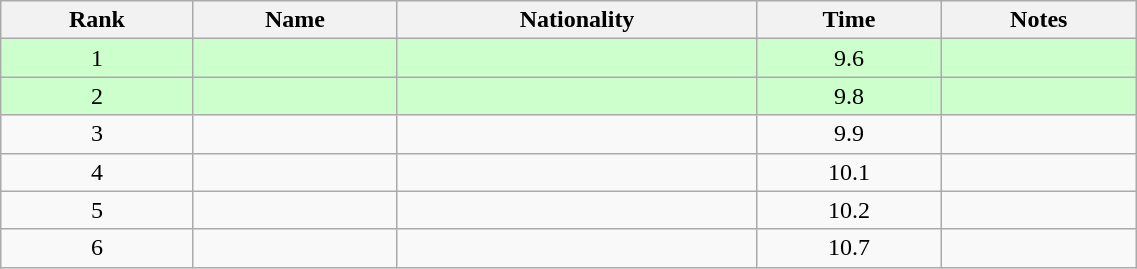<table class="wikitable sortable" style="text-align:center; width: 60%">
<tr>
<th>Rank</th>
<th>Name</th>
<th>Nationality</th>
<th>Time</th>
<th>Notes</th>
</tr>
<tr bgcolor=ccffcc>
<td>1</td>
<td align=left></td>
<td align=left></td>
<td>9.6</td>
<td></td>
</tr>
<tr bgcolor=ccffcc>
<td>2</td>
<td align=left></td>
<td align=left></td>
<td>9.8</td>
<td></td>
</tr>
<tr>
<td>3</td>
<td align=left></td>
<td align=left></td>
<td>9.9</td>
<td></td>
</tr>
<tr>
<td>4</td>
<td align=left></td>
<td align=left></td>
<td>10.1</td>
<td></td>
</tr>
<tr>
<td>5</td>
<td align=left></td>
<td align=left></td>
<td>10.2</td>
<td></td>
</tr>
<tr>
<td>6</td>
<td align=left></td>
<td align=left></td>
<td>10.7</td>
<td></td>
</tr>
</table>
